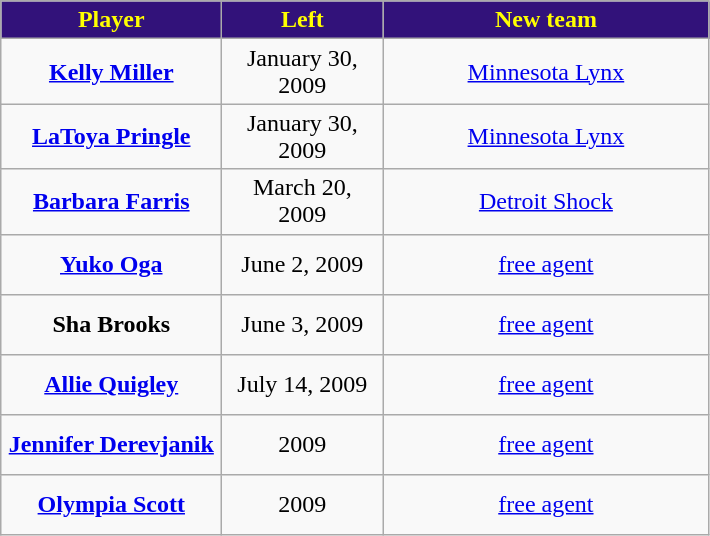<table class="wikitable" style="text-align: center">
<tr style="color:#ff0; text-align:center; background:#ddd; background:#32127a;">
<td style="width:140px;"><strong>Player</strong></td>
<td style="width:100px;"><strong>Left</strong></td>
<td style="width:210px;"><strong>New team</strong></td>
</tr>
<tr style="height:40px">
<td><strong><a href='#'>Kelly Miller</a></strong></td>
<td>January 30, 2009</td>
<td><a href='#'>Minnesota Lynx</a></td>
</tr>
<tr style="height:40px">
<td><strong><a href='#'>LaToya Pringle</a></strong></td>
<td>January 30, 2009</td>
<td><a href='#'>Minnesota Lynx</a></td>
</tr>
<tr style="height:40px">
<td><strong><a href='#'>Barbara Farris</a></strong></td>
<td>March 20, 2009</td>
<td><a href='#'>Detroit Shock</a></td>
</tr>
<tr style="height:40px">
<td><strong><a href='#'>Yuko Oga</a></strong></td>
<td>June 2, 2009</td>
<td><a href='#'>free agent</a></td>
</tr>
<tr style="height:40px">
<td><strong>Sha Brooks</strong></td>
<td>June 3, 2009</td>
<td><a href='#'>free agent</a></td>
</tr>
<tr style="height:40px">
<td><strong><a href='#'>Allie Quigley</a></strong></td>
<td>July 14, 2009</td>
<td><a href='#'>free agent</a></td>
</tr>
<tr style="height:40px">
<td><strong><a href='#'>Jennifer Derevjanik</a></strong></td>
<td>2009</td>
<td><a href='#'>free agent</a></td>
</tr>
<tr style="height:40px">
<td><strong><a href='#'>Olympia Scott</a></strong></td>
<td>2009</td>
<td><a href='#'>free agent</a></td>
</tr>
</table>
